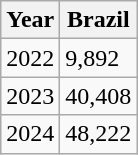<table class="wikitable">
<tr>
<th>Year</th>
<th>Brazil</th>
</tr>
<tr>
<td>2022</td>
<td>9,892</td>
</tr>
<tr>
<td>2023</td>
<td>40,408</td>
</tr>
<tr>
<td>2024</td>
<td>48,222</td>
</tr>
</table>
